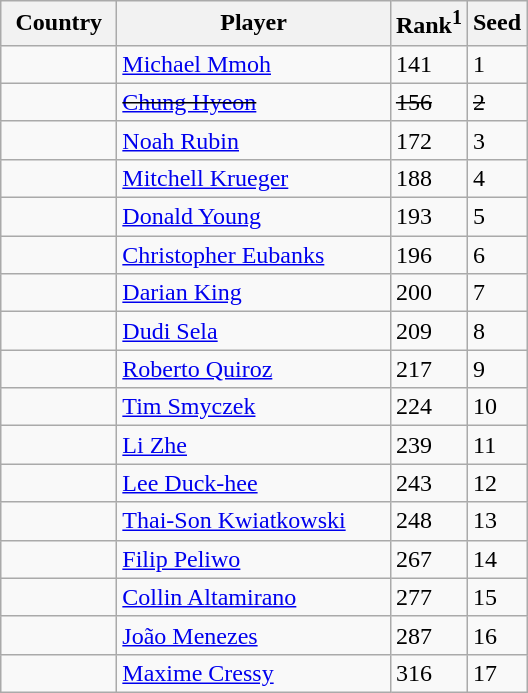<table class="sortable wikitable">
<tr>
<th width="70">Country</th>
<th width="175">Player</th>
<th>Rank<sup>1</sup></th>
<th>Seed</th>
</tr>
<tr>
<td></td>
<td><a href='#'>Michael Mmoh</a></td>
<td>141</td>
<td>1</td>
</tr>
<tr>
<td><s></s></td>
<td><s><a href='#'>Chung Hyeon</a></s></td>
<td><s>156</s></td>
<td><s>2</s></td>
</tr>
<tr>
<td></td>
<td><a href='#'>Noah Rubin</a></td>
<td>172</td>
<td>3</td>
</tr>
<tr>
<td></td>
<td><a href='#'>Mitchell Krueger</a></td>
<td>188</td>
<td>4</td>
</tr>
<tr>
<td></td>
<td><a href='#'>Donald Young</a></td>
<td>193</td>
<td>5</td>
</tr>
<tr>
<td></td>
<td><a href='#'>Christopher Eubanks</a></td>
<td>196</td>
<td>6</td>
</tr>
<tr>
<td></td>
<td><a href='#'>Darian King</a></td>
<td>200</td>
<td>7</td>
</tr>
<tr>
<td></td>
<td><a href='#'>Dudi Sela</a></td>
<td>209</td>
<td>8</td>
</tr>
<tr>
<td></td>
<td><a href='#'>Roberto Quiroz</a></td>
<td>217</td>
<td>9</td>
</tr>
<tr>
<td></td>
<td><a href='#'>Tim Smyczek</a></td>
<td>224</td>
<td>10</td>
</tr>
<tr>
<td></td>
<td><a href='#'>Li Zhe</a></td>
<td>239</td>
<td>11</td>
</tr>
<tr>
<td></td>
<td><a href='#'>Lee Duck-hee</a></td>
<td>243</td>
<td>12</td>
</tr>
<tr>
<td></td>
<td><a href='#'>Thai-Son Kwiatkowski</a></td>
<td>248</td>
<td>13</td>
</tr>
<tr>
<td></td>
<td><a href='#'>Filip Peliwo</a></td>
<td>267</td>
<td>14</td>
</tr>
<tr>
<td></td>
<td><a href='#'>Collin Altamirano</a></td>
<td>277</td>
<td>15</td>
</tr>
<tr>
<td></td>
<td><a href='#'>João Menezes</a></td>
<td>287</td>
<td>16</td>
</tr>
<tr>
<td></td>
<td><a href='#'>Maxime Cressy</a></td>
<td>316</td>
<td>17</td>
</tr>
</table>
